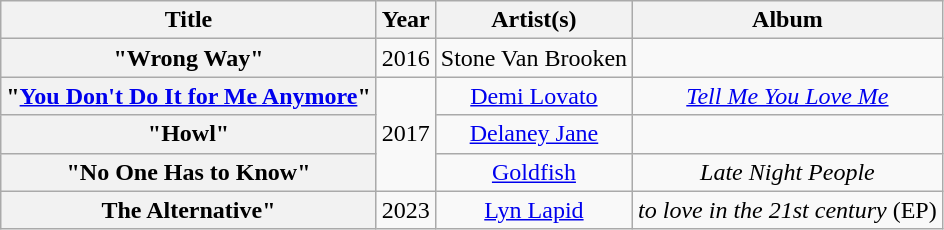<table class="wikitable plainrowheaders" style="text-align:center;">
<tr>
<th scope="col">Title</th>
<th scope="col">Year</th>
<th scope="col">Artist(s)</th>
<th scope="col">Album</th>
</tr>
<tr>
<th scope="row">"Wrong Way"</th>
<td>2016</td>
<td>Stone Van Brooken</td>
<td></td>
</tr>
<tr>
<th scope="row">"<a href='#'>You Don't Do It for Me Anymore</a>"</th>
<td rowspan="3">2017</td>
<td><a href='#'>Demi Lovato</a></td>
<td><em><a href='#'>Tell Me You Love Me</a></em></td>
</tr>
<tr>
<th scope="row">"Howl"</th>
<td><a href='#'>Delaney Jane</a></td>
<td></td>
</tr>
<tr>
<th scope="row">"No One Has to Know"</th>
<td><a href='#'>Goldfish</a></td>
<td><em>Late Night People</em></td>
</tr>
<tr>
<th scope="row">The Alternative"</th>
<td>2023</td>
<td><a href='#'>Lyn Lapid</a></td>
<td><em>to love in the 21st century</em> (EP)</td>
</tr>
</table>
